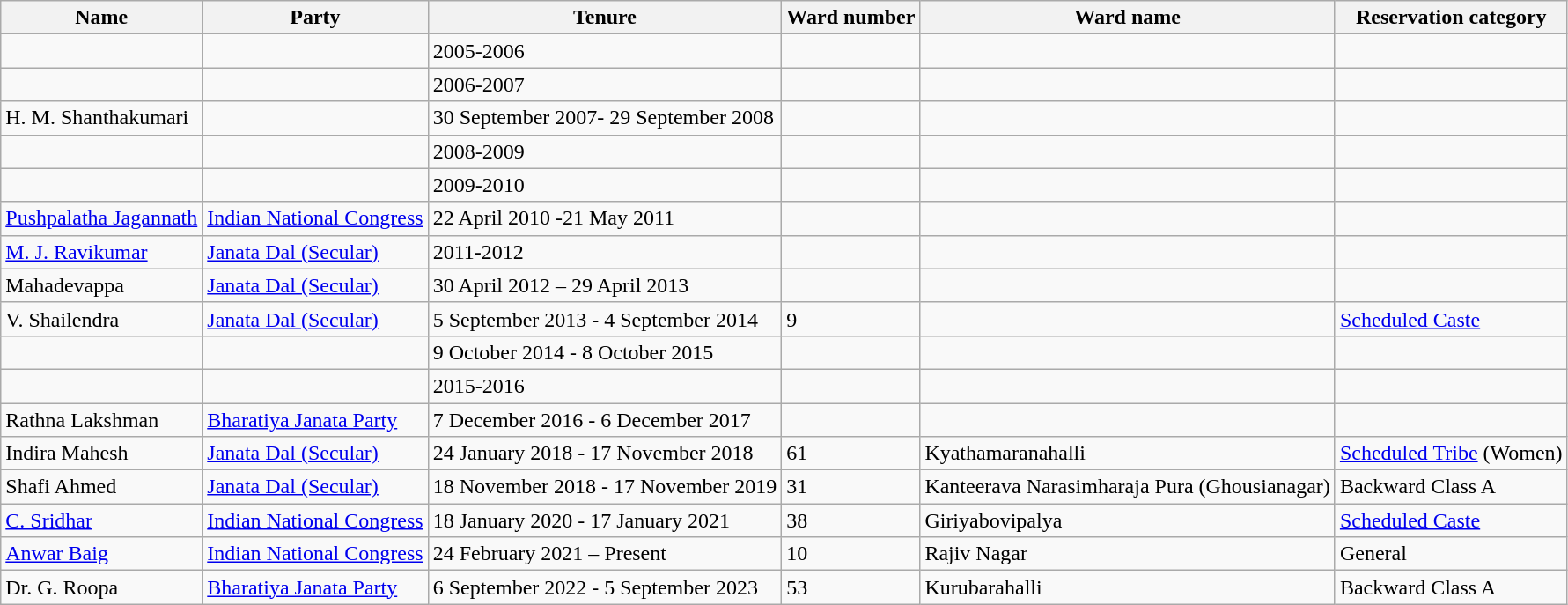<table class="wikitable">
<tr>
<th>Name</th>
<th>Party</th>
<th>Tenure</th>
<th>Ward number</th>
<th>Ward name</th>
<th>Reservation category</th>
</tr>
<tr>
<td></td>
<td></td>
<td>2005-2006</td>
<td></td>
<td></td>
<td></td>
</tr>
<tr>
<td></td>
<td></td>
<td>2006-2007</td>
<td></td>
<td></td>
<td></td>
</tr>
<tr>
<td>H. M. Shanthakumari</td>
<td></td>
<td>30 September 2007- 29 September 2008</td>
<td></td>
<td></td>
<td></td>
</tr>
<tr>
<td></td>
<td></td>
<td>2008-2009</td>
<td></td>
<td></td>
<td></td>
</tr>
<tr>
<td></td>
<td></td>
<td>2009-2010</td>
<td></td>
<td></td>
<td></td>
</tr>
<tr>
<td><a href='#'>Pushpalatha Jagannath</a></td>
<td><a href='#'>Indian National Congress</a></td>
<td>22 April 2010 -21 May 2011</td>
<td></td>
<td></td>
<td></td>
</tr>
<tr>
<td><a href='#'>M. J. Ravikumar</a></td>
<td><a href='#'>Janata Dal (Secular)</a></td>
<td>2011-2012</td>
<td></td>
<td></td>
<td></td>
</tr>
<tr>
<td>Mahadevappa</td>
<td><a href='#'>Janata Dal (Secular)</a></td>
<td>30 April 2012 – 29 April 2013</td>
<td></td>
<td></td>
<td></td>
</tr>
<tr>
<td>V. Shailendra</td>
<td><a href='#'>Janata Dal (Secular)</a></td>
<td>5 September 2013 - 4 September 2014</td>
<td>9</td>
<td></td>
<td><a href='#'>Scheduled Caste</a></td>
</tr>
<tr>
<td></td>
<td></td>
<td>9 October 2014 - 8 October 2015</td>
<td></td>
<td></td>
<td></td>
</tr>
<tr>
<td></td>
<td></td>
<td>2015-2016</td>
<td></td>
<td></td>
<td></td>
</tr>
<tr>
<td>Rathna Lakshman</td>
<td><a href='#'>Bharatiya Janata Party</a></td>
<td>7 December 2016 - 6 December 2017</td>
<td></td>
<td></td>
<td></td>
</tr>
<tr>
<td>Indira Mahesh</td>
<td><a href='#'>Janata Dal (Secular)</a></td>
<td>24 January 2018 - 17 November 2018</td>
<td>61</td>
<td>Kyathamaranahalli</td>
<td><a href='#'>Scheduled Tribe</a> (Women)</td>
</tr>
<tr>
<td>Shafi Ahmed</td>
<td><a href='#'>Janata Dal (Secular)</a></td>
<td>18 November 2018 - 17 November 2019</td>
<td>31</td>
<td>Kanteerava Narasimharaja Pura (Ghousianagar)</td>
<td>Backward Class A</td>
</tr>
<tr>
<td><a href='#'>C. Sridhar</a></td>
<td><a href='#'>Indian National Congress</a></td>
<td>18 January 2020 - 17 January 2021</td>
<td>38</td>
<td>Giriyabovipalya</td>
<td><a href='#'>Scheduled Caste</a></td>
</tr>
<tr>
<td><a href='#'>Anwar Baig</a></td>
<td><a href='#'>Indian National Congress</a></td>
<td>24 February 2021 – Present</td>
<td>10</td>
<td>Rajiv Nagar</td>
<td>General</td>
</tr>
<tr>
<td>Dr. G. Roopa</td>
<td><a href='#'>Bharatiya Janata Party</a></td>
<td>6 September 2022 - 5 September 2023</td>
<td>53</td>
<td>Kurubarahalli</td>
<td>Backward Class A</td>
</tr>
</table>
